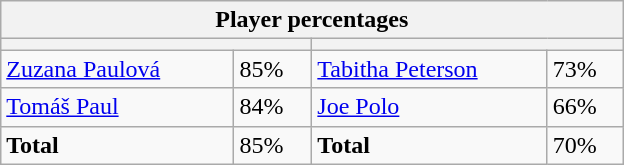<table class="wikitable">
<tr>
<th colspan=4 width=400>Player percentages</th>
</tr>
<tr>
<th colspan=2 width=200 style="white-space:nowrap;"></th>
<th colspan=2 width=200 style="white-space:nowrap;"></th>
</tr>
<tr>
<td><a href='#'>Zuzana Paulová</a></td>
<td>85%</td>
<td><a href='#'>Tabitha Peterson</a></td>
<td>73%</td>
</tr>
<tr>
<td><a href='#'>Tomáš Paul</a></td>
<td>84%</td>
<td><a href='#'>Joe Polo</a></td>
<td>66%</td>
</tr>
<tr>
<td><strong>Total</strong></td>
<td>85%</td>
<td><strong>Total</strong></td>
<td>70%</td>
</tr>
</table>
